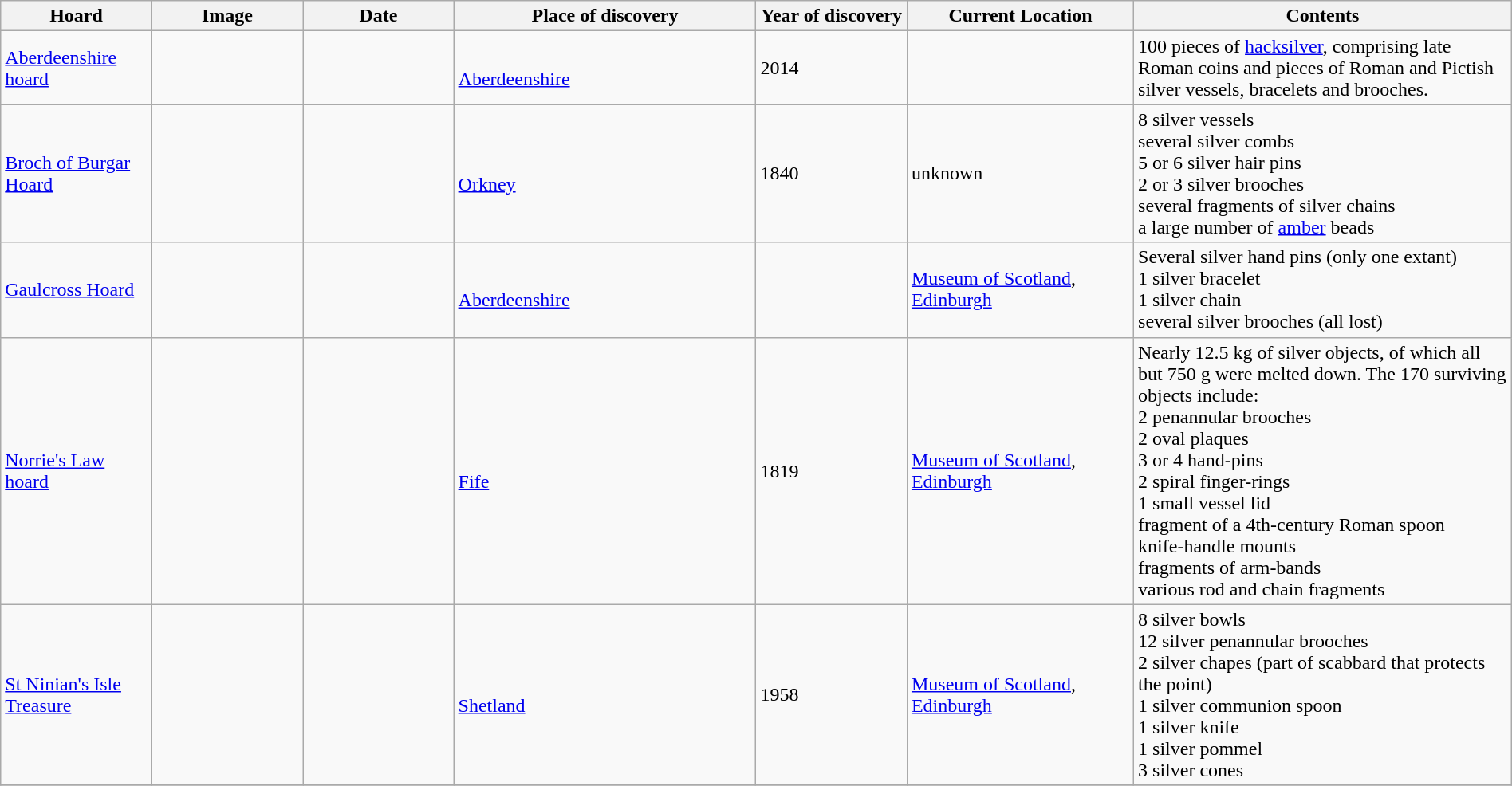<table class="wikitable sortable" style="width: 100%">
<tr>
<th width="10%">Hoard</th>
<th width="10%">Image</th>
<th width="10%">Date</th>
<th width="20%">Place of discovery</th>
<th width="10%">Year of discovery</th>
<th width="15%">Current Location</th>
<th class="unsortable" width="25%">Contents</th>
</tr>
<tr>
<td><a href='#'>Aberdeenshire hoard</a></td>
<td></td>
<td></td>
<td><br><a href='#'>Aberdeenshire</a><br></td>
<td>2014</td>
<td></td>
<td>100 pieces of <a href='#'>hacksilver</a>, comprising late Roman coins and pieces of Roman and Pictish silver vessels, bracelets and brooches.</td>
</tr>
<tr>
<td><a href='#'>Broch of Burgar Hoard</a></td>
<td></td>
<td></td>
<td><br><a href='#'>Orkney</a><br><small></small></td>
<td>1840</td>
<td>unknown</td>
<td>8 silver vessels<br>several silver combs<br>5 or 6 silver hair pins<br>2 or 3 silver brooches<br>several fragments of silver chains<br>a large number of <a href='#'>amber</a> beads</td>
</tr>
<tr>
<td><a href='#'>Gaulcross Hoard</a></td>
<td></td>
<td></td>
<td><br><a href='#'>Aberdeenshire</a><br><small></small></td>
<td></td>
<td><a href='#'>Museum of Scotland</a>, <a href='#'>Edinburgh</a></td>
<td>Several silver hand pins (only one extant)<br>1 silver bracelet<br>1 silver chain<br>several silver brooches (all lost)</td>
</tr>
<tr>
<td><a href='#'>Norrie's Law hoard</a></td>
<td></td>
<td></td>
<td><br><a href='#'>Fife</a><br><small></small></td>
<td>1819</td>
<td><a href='#'>Museum of Scotland</a>, <a href='#'>Edinburgh</a></td>
<td>Nearly 12.5 kg of silver objects, of which all but 750 g were melted down. The 170 surviving objects include:<br>2 penannular brooches<br>2 oval plaques<br>3 or 4 hand-pins<br>2 spiral finger-rings<br>1 small vessel lid<br>fragment of a 4th-century Roman spoon<br>knife-handle mounts<br>fragments of arm-bands<br>various rod and chain fragments</td>
</tr>
<tr>
<td><a href='#'>St Ninian's Isle Treasure</a></td>
<td></td>
<td></td>
<td><br><a href='#'>Shetland</a><br><small></small></td>
<td>1958</td>
<td><a href='#'>Museum of Scotland</a>, <a href='#'>Edinburgh</a></td>
<td>8 silver bowls<br>12 silver penannular brooches<br>2 silver chapes (part of scabbard that protects the point)<br>1 silver communion spoon<br>1 silver knife<br>1 silver pommel<br>3 silver cones</td>
</tr>
<tr>
</tr>
</table>
